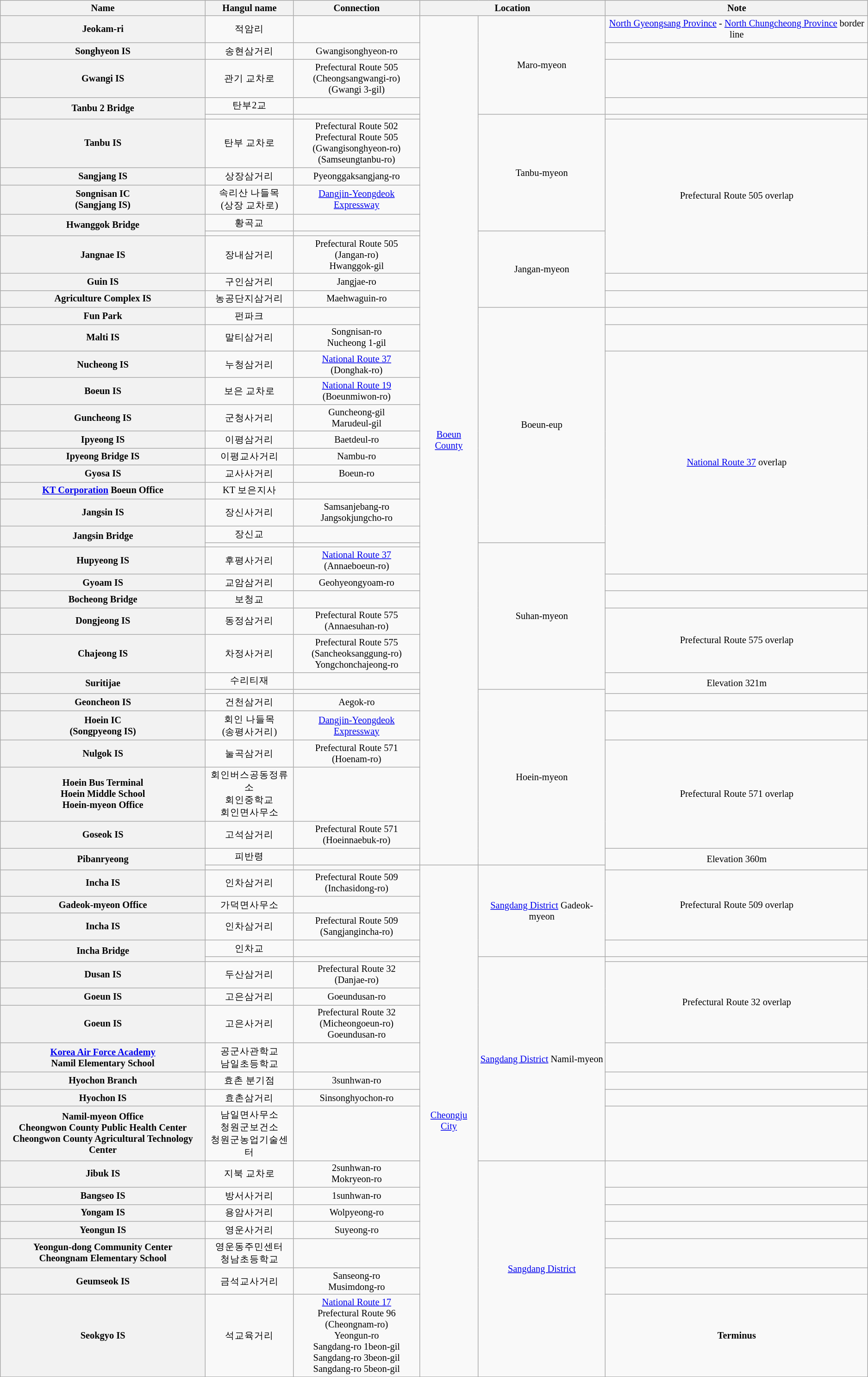<table class="wikitable" style="font-size: 85%; text-align: center;">
<tr>
<th>Name </th>
<th>Hangul name</th>
<th>Connection</th>
<th colspan="2">Location</th>
<th>Note</th>
</tr>
<tr>
<th>Jeokam-ri</th>
<td>적암리</td>
<td></td>
<td rowspan=38><a href='#'>Boeun County</a></td>
<td rowspan=4>Maro-myeon</td>
<td><a href='#'>North Gyeongsang Province</a> - <a href='#'>North Chungcheong Province</a> border line</td>
</tr>
<tr>
<th>Songhyeon IS</th>
<td>송현삼거리</td>
<td>Gwangisonghyeon-ro</td>
<td></td>
</tr>
<tr>
<th>Gwangi IS</th>
<td>관기 교차로</td>
<td>Prefectural Route 505<br>(Cheongsangwangi-ro)<br>(Gwangi 3-gil)</td>
<td></td>
</tr>
<tr>
<th rowspan=2>Tanbu 2 Bridge</th>
<td>탄부2교</td>
<td></td>
<td></td>
</tr>
<tr>
<td></td>
<td></td>
<td rowspan=5>Tanbu-myeon</td>
<td></td>
</tr>
<tr>
<th>Tanbu IS</th>
<td>탄부 교차로</td>
<td>Prefectural Route 502<br>Prefectural Route 505<br>(Gwangisonghyeon-ro)<br>(Samseungtanbu-ro)</td>
<td rowspan=6>Prefectural Route 505 overlap</td>
</tr>
<tr>
<th>Sangjang IS</th>
<td>상장삼거리</td>
<td>Pyeonggaksangjang-ro</td>
</tr>
<tr>
<th>Songnisan IC<br>(Sangjang IS)</th>
<td>속리산 나들목<br>(상장 교차로)</td>
<td><a href='#'>Dangjin-Yeongdeok Expressway</a></td>
</tr>
<tr>
<th rowspan=2>Hwanggok Bridge</th>
<td>황곡교</td>
<td></td>
</tr>
<tr>
<td></td>
<td></td>
<td rowspan=4>Jangan-myeon</td>
</tr>
<tr>
<th>Jangnae IS</th>
<td>장내삼거리</td>
<td>Prefectural Route 505<br>(Jangan-ro)<br>Hwanggok-gil</td>
</tr>
<tr>
<th>Guin IS</th>
<td>구인삼거리</td>
<td>Jangjae-ro</td>
<td></td>
</tr>
<tr>
<th>Agriculture Complex IS</th>
<td>농공단지삼거리</td>
<td>Maehwaguin-ro</td>
<td></td>
</tr>
<tr>
<th>Fun Park</th>
<td>펀파크</td>
<td></td>
<td rowspan=11>Boeun-eup</td>
<td></td>
</tr>
<tr>
<th>Malti IS</th>
<td>말티삼거리</td>
<td>Songnisan-ro<br>Nucheong 1-gil</td>
<td></td>
</tr>
<tr>
<th>Nucheong IS</th>
<td>누청삼거리</td>
<td><a href='#'>National Route 37</a><br>(Donghak-ro)</td>
<td rowspan=11><a href='#'>National Route 37</a> overlap</td>
</tr>
<tr>
<th>Boeun IS</th>
<td>보은 교차로</td>
<td><a href='#'>National Route 19</a><br>(Boeunmiwon-ro)</td>
</tr>
<tr>
<th>Guncheong IS</th>
<td>군청사거리</td>
<td>Guncheong-gil<br>Marudeul-gil</td>
</tr>
<tr>
<th>Ipyeong IS</th>
<td>이평삼거리</td>
<td>Baetdeul-ro</td>
</tr>
<tr>
<th>Ipyeong Bridge IS</th>
<td>이평교사거리</td>
<td>Nambu-ro</td>
</tr>
<tr>
<th>Gyosa IS</th>
<td>교사사거리</td>
<td>Boeun-ro</td>
</tr>
<tr>
<th><a href='#'>KT Corporation</a> Boeun Office</th>
<td>KT 보은지사</td>
<td></td>
</tr>
<tr>
<th>Jangsin IS</th>
<td>장신사거리</td>
<td>Samsanjebang-ro<br>Jangsokjungcho-ro</td>
</tr>
<tr>
<th rowspan=2>Jangsin Bridge</th>
<td>장신교</td>
<td></td>
</tr>
<tr>
<td></td>
<td></td>
<td rowspan=7>Suhan-myeon</td>
</tr>
<tr>
<th>Hupyeong IS</th>
<td>후평사거리</td>
<td><a href='#'>National Route 37</a><br>(Annaeboeun-ro)</td>
</tr>
<tr>
<th>Gyoam IS</th>
<td>교암삼거리</td>
<td>Geohyeongyoam-ro</td>
<td></td>
</tr>
<tr>
<th>Bocheong Bridge</th>
<td>보청교</td>
<td></td>
<td></td>
</tr>
<tr>
<th>Dongjeong IS</th>
<td>동정삼거리</td>
<td>Prefectural Route 575<br>(Annaesuhan-ro)</td>
<td rowspan=2>Prefectural Route 575 overlap</td>
</tr>
<tr>
<th>Chajeong IS</th>
<td>차정사거리</td>
<td>Prefectural Route 575<br>(Sancheoksanggung-ro)<br>Yongchonchajeong-ro</td>
</tr>
<tr>
<th rowspan=2>Suritijae</th>
<td>수리티재</td>
<td></td>
<td rowspan=2>Elevation 321m</td>
</tr>
<tr>
<td></td>
<td></td>
<td rowspan=7>Hoein-myeon</td>
</tr>
<tr>
<th>Geoncheon IS</th>
<td>건천삼거리</td>
<td>Aegok-ro</td>
<td></td>
</tr>
<tr>
<th>Hoein IC<br>(Songpyeong IS)</th>
<td>회인 나들목<br>(송평사거리)</td>
<td><a href='#'>Dangjin-Yeongdeok Expressway</a></td>
<td></td>
</tr>
<tr>
<th>Nulgok IS</th>
<td>눌곡삼거리</td>
<td>Prefectural Route 571<br>(Hoenam-ro)</td>
<td rowspan=3>Prefectural Route 571 overlap</td>
</tr>
<tr>
<th>Hoein Bus Terminal<br>Hoein Middle School<br>Hoein-myeon Office</th>
<td>회인버스공동정류소<br>회인중학교<br>회인면사무소</td>
<td></td>
</tr>
<tr>
<th>Goseok IS</th>
<td>고석삼거리</td>
<td>Prefectural Route 571<br>(Hoeinnaebuk-ro)</td>
</tr>
<tr>
<th rowspan=2>Pibanryeong</th>
<td>피반령</td>
<td></td>
<td rowspan=2>Elevation 360m</td>
</tr>
<tr>
<td></td>
<td></td>
<td rowspan=20><a href='#'>Cheongju City</a></td>
<td rowspan=5><a href='#'>Sangdang District</a> Gadeok-myeon</td>
</tr>
<tr>
<th>Incha IS</th>
<td>인차삼거리</td>
<td>Prefectural Route 509<br>(Inchasidong-ro)</td>
<td rowspan=3>Prefectural Route 509 overlap</td>
</tr>
<tr>
<th>Gadeok-myeon Office</th>
<td>가덕면사무소</td>
<td></td>
</tr>
<tr>
<th>Incha IS</th>
<td>인차삼거리</td>
<td>Prefectural Route 509<br>(Sangjangincha-ro)</td>
</tr>
<tr>
<th rowspan=2>Incha Bridge</th>
<td>인차교</td>
<td></td>
<td></td>
</tr>
<tr>
<td></td>
<td></td>
<td rowspan=8><a href='#'>Sangdang District</a> Namil-myeon</td>
<td></td>
</tr>
<tr>
<th>Dusan IS</th>
<td>두산삼거리</td>
<td>Prefectural Route 32<br>(Danjae-ro)</td>
<td rowspan=3>Prefectural Route 32 overlap</td>
</tr>
<tr>
<th>Goeun IS</th>
<td>고은삼거리</td>
<td>Goeundusan-ro</td>
</tr>
<tr>
<th>Goeun IS</th>
<td>고은사거리</td>
<td>Prefectural Route 32<br>(Micheongoeun-ro)<br>Goeundusan-ro</td>
</tr>
<tr>
<th><a href='#'>Korea Air Force Academy</a><br>Namil Elementary School</th>
<td>공군사관학교<br>남일초등학교</td>
<td></td>
<td></td>
</tr>
<tr>
<th>Hyochon Branch</th>
<td>효촌 분기점</td>
<td>3sunhwan-ro</td>
<td></td>
</tr>
<tr>
<th>Hyochon IS</th>
<td>효촌삼거리</td>
<td>Sinsonghyochon-ro</td>
<td></td>
</tr>
<tr>
<th>Namil-myeon Office<br>Cheongwon County Public Health Center<br>Cheongwon County Agricultural Technology Center</th>
<td>남일면사무소<br>청원군보건소<br>청원군농업기술센터</td>
<td></td>
<td></td>
</tr>
<tr>
<th>Jibuk IS</th>
<td>지북 교차로</td>
<td>2sunhwan-ro<br>Mokryeon-ro</td>
<td rowspan=7><a href='#'>Sangdang District</a></td>
<td></td>
</tr>
<tr>
<th>Bangseo IS</th>
<td>방서사거리</td>
<td>1sunhwan-ro</td>
<td></td>
</tr>
<tr>
<th>Yongam IS</th>
<td>용암사거리</td>
<td>Wolpyeong-ro</td>
<td></td>
</tr>
<tr>
<th>Yeongun IS</th>
<td>영운사거리</td>
<td>Suyeong-ro</td>
<td></td>
</tr>
<tr>
<th>Yeongun-dong Community Center<br>Cheongnam Elementary School</th>
<td>영운동주민센터<br>청남초등학교</td>
<td></td>
<td></td>
</tr>
<tr>
<th>Geumseok IS</th>
<td>금석교사거리</td>
<td>Sanseong-ro<br>Musimdong-ro</td>
<td></td>
</tr>
<tr>
<th>Seokgyo IS</th>
<td>석교육거리</td>
<td><a href='#'>National Route 17</a><br>Prefectural Route 96<br>(Cheongnam-ro)<br>Yeongun-ro<br>Sangdang-ro 1beon-gil<br>Sangdang-ro 3beon-gil<br>Sangdang-ro 5beon-gil</td>
<td><strong>Terminus</strong></td>
</tr>
<tr>
</tr>
</table>
